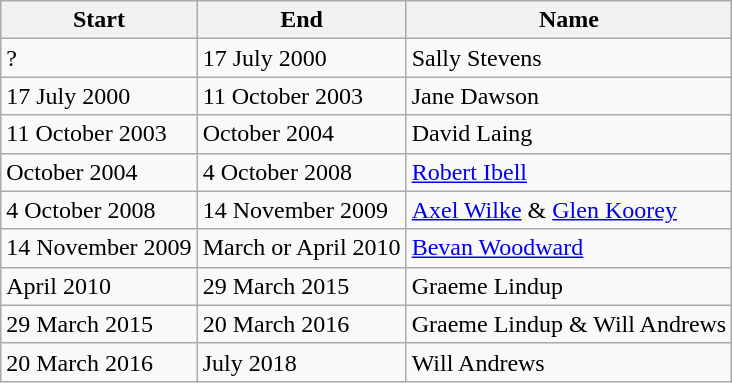<table class="wikitable">
<tr>
<th>Start</th>
<th>End</th>
<th>Name</th>
</tr>
<tr>
<td>?</td>
<td>17 July 2000</td>
<td>Sally Stevens</td>
</tr>
<tr>
<td>17 July 2000</td>
<td>11 October 2003</td>
<td>Jane Dawson</td>
</tr>
<tr>
<td>11 October 2003</td>
<td>October 2004</td>
<td>David Laing</td>
</tr>
<tr>
<td>October 2004</td>
<td>4 October 2008</td>
<td><a href='#'>Robert Ibell</a></td>
</tr>
<tr>
<td>4 October 2008</td>
<td>14 November 2009</td>
<td><a href='#'>Axel Wilke</a> & <a href='#'>Glen Koorey</a></td>
</tr>
<tr>
<td>14 November 2009</td>
<td>March or April 2010</td>
<td><a href='#'>Bevan Woodward</a></td>
</tr>
<tr>
<td>April 2010</td>
<td>29 March 2015</td>
<td>Graeme Lindup</td>
</tr>
<tr>
<td>29 March 2015</td>
<td>20 March 2016</td>
<td>Graeme Lindup & Will Andrews</td>
</tr>
<tr>
<td>20 March 2016</td>
<td>July 2018</td>
<td>Will Andrews<br></td>
</tr>
</table>
